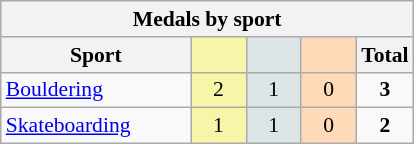<table class="wikitable" style="font-size:90%; text-align:center;">
<tr>
<th colspan="5">Medals by sport</th>
</tr>
<tr>
<th width="120">Sport</th>
<th scope="col" width="30" style="background:#F7F6A8;"></th>
<th scope="col" width="30" style="background:#DCE5E5;"></th>
<th scope="col" width="30" style="background:#FFDAB9;"></th>
<th width="30">Total</th>
</tr>
<tr>
<td align="left"><a href='#'>Bouldering</a></td>
<td style="background:#F7F6A8;">2</td>
<td style="background:#DCE5E5;">1</td>
<td style="background:#FFDAB9;">0</td>
<td><strong>3</strong></td>
</tr>
<tr>
<td align="left"><a href='#'>Skateboarding</a></td>
<td style="background:#F7F6A8;">1</td>
<td style="background:#DCE5E5;">1</td>
<td style="background:#FFDAB9;">0</td>
<td><strong>2</strong></td>
</tr>
</table>
